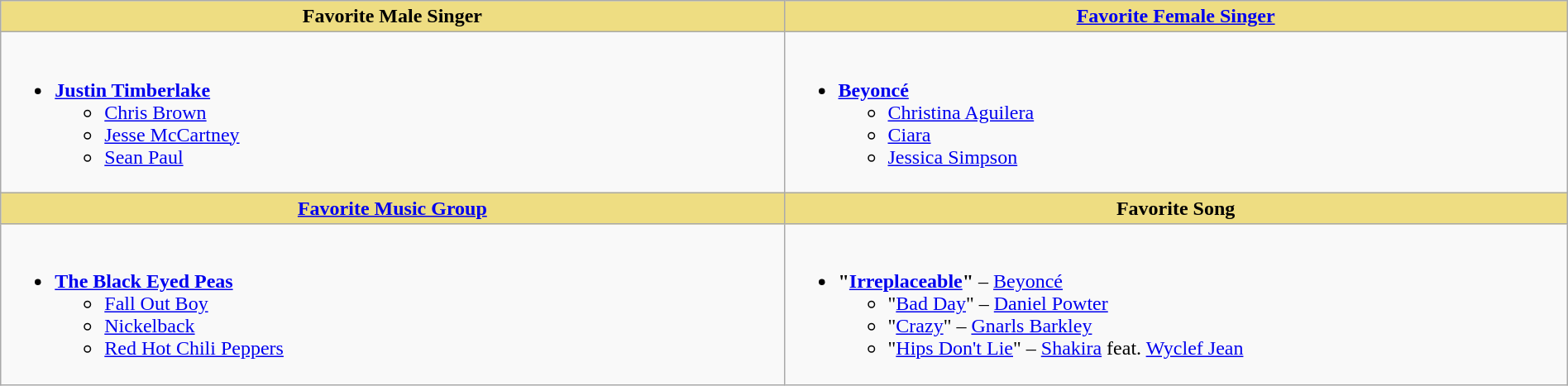<table class="wikitable" style="width:100%">
<tr>
<th style="background:#EEDD82; width:50%">Favorite Male Singer</th>
<th style="background:#EEDD82; width:50%"><a href='#'>Favorite Female Singer</a></th>
</tr>
<tr>
<td valign="top"><br><ul><li><strong><a href='#'>Justin Timberlake</a></strong><ul><li><a href='#'>Chris Brown</a></li><li><a href='#'>Jesse McCartney</a></li><li><a href='#'>Sean Paul</a></li></ul></li></ul></td>
<td valign="top"><br><ul><li><strong><a href='#'>Beyoncé</a></strong><ul><li><a href='#'>Christina Aguilera</a></li><li><a href='#'>Ciara</a></li><li><a href='#'>Jessica Simpson</a></li></ul></li></ul></td>
</tr>
<tr>
<th style="background:#EEDD82; width:50%"><a href='#'>Favorite Music Group</a></th>
<th style="background:#EEDD82; width:50%">Favorite Song</th>
</tr>
<tr>
<td valign="top"><br><ul><li><strong><a href='#'>The Black Eyed Peas</a></strong><ul><li><a href='#'>Fall Out Boy</a></li><li><a href='#'>Nickelback</a></li><li><a href='#'>Red Hot Chili Peppers</a></li></ul></li></ul></td>
<td valign="top"><br><ul><li><strong>"<a href='#'>Irreplaceable</a>"</strong> – <a href='#'>Beyoncé</a><ul><li>"<a href='#'>Bad Day</a>" – <a href='#'>Daniel Powter</a></li><li>"<a href='#'>Crazy</a>" – <a href='#'>Gnarls Barkley</a></li><li>"<a href='#'>Hips Don't Lie</a>" – <a href='#'>Shakira</a> feat. <a href='#'>Wyclef Jean</a></li></ul></li></ul></td>
</tr>
</table>
